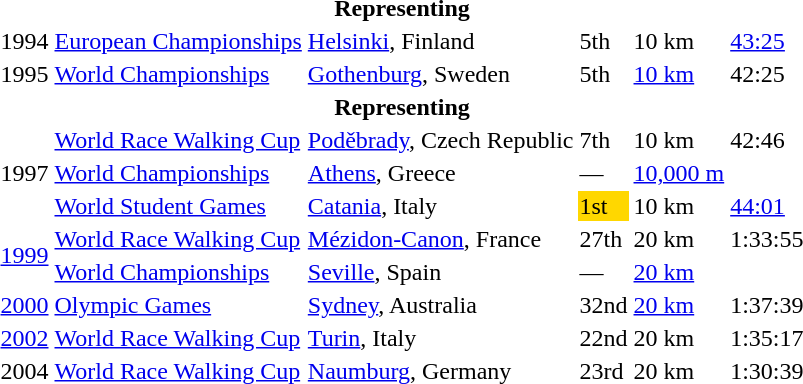<table>
<tr>
<th colspan="7">Representing </th>
</tr>
<tr>
<td>1994</td>
<td><a href='#'>European Championships</a></td>
<td><a href='#'>Helsinki</a>, Finland</td>
<td>5th</td>
<td>10 km</td>
<td><a href='#'>43:25</a></td>
</tr>
<tr>
<td>1995</td>
<td><a href='#'>World Championships</a></td>
<td><a href='#'>Gothenburg</a>, Sweden</td>
<td>5th</td>
<td><a href='#'>10 km</a></td>
<td>42:25</td>
</tr>
<tr>
<th colspan="7">Representing </th>
</tr>
<tr>
<td rowspan=3>1997</td>
<td><a href='#'>World Race Walking Cup</a></td>
<td><a href='#'>Poděbrady</a>, Czech Republic</td>
<td>7th</td>
<td>10 km</td>
<td>42:46</td>
</tr>
<tr>
<td><a href='#'>World Championships</a></td>
<td><a href='#'>Athens</a>, Greece</td>
<td>—</td>
<td><a href='#'>10,000 m</a></td>
<td></td>
</tr>
<tr>
<td><a href='#'>World Student Games</a></td>
<td><a href='#'>Catania</a>, Italy</td>
<td bgcolor="gold">1st</td>
<td>10 km</td>
<td><a href='#'>44:01</a></td>
</tr>
<tr>
<td rowspan=2><a href='#'>1999</a></td>
<td><a href='#'>World Race Walking Cup</a></td>
<td><a href='#'>Mézidon-Canon</a>, France</td>
<td>27th</td>
<td>20 km</td>
<td>1:33:55</td>
</tr>
<tr>
<td><a href='#'>World Championships</a></td>
<td><a href='#'>Seville</a>, Spain</td>
<td>—</td>
<td><a href='#'>20 km</a></td>
<td></td>
</tr>
<tr>
<td><a href='#'>2000</a></td>
<td><a href='#'>Olympic Games</a></td>
<td><a href='#'>Sydney</a>, Australia</td>
<td>32nd</td>
<td><a href='#'>20 km</a></td>
<td>1:37:39</td>
</tr>
<tr>
<td><a href='#'>2002</a></td>
<td><a href='#'>World Race Walking Cup</a></td>
<td><a href='#'>Turin</a>, Italy</td>
<td>22nd</td>
<td>20 km</td>
<td>1:35:17</td>
</tr>
<tr>
<td>2004</td>
<td><a href='#'>World Race Walking Cup</a></td>
<td><a href='#'>Naumburg</a>, Germany</td>
<td>23rd</td>
<td>20 km</td>
<td>1:30:39</td>
</tr>
</table>
